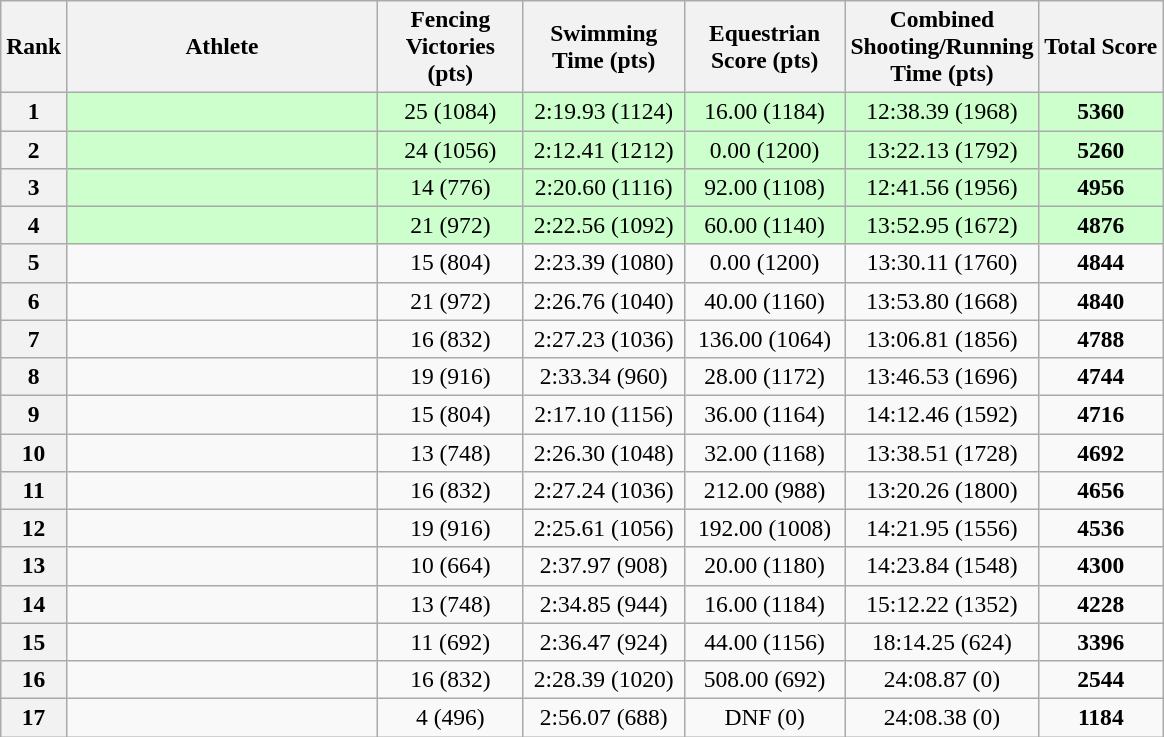<table class="wikitable sortable" style="text-align:center; font-size:98%;">
<tr>
<th width=30>Rank</th>
<th width=200>Athlete</th>
<th width=90>Fencing <br>Victories (pts)</th>
<th width=100>Swimming <br>Time (pts)</th>
<th width=100>Equestrian <br>Score (pts)</th>
<th width=100>Combined Shooting/Running <br>Time (pts)</th>
<th>Total Score</th>
</tr>
<tr bgcolor=ccffcc>
<th>1</th>
<td align=left></td>
<td>25 (1084)</td>
<td>2:19.93 (1124)</td>
<td>16.00 (1184)</td>
<td>12:38.39 (1968)</td>
<td><strong>5360</strong></td>
</tr>
<tr bgcolor=ccffcc>
<th>2</th>
<td align=left></td>
<td>24 (1056)</td>
<td>2:12.41 (1212)</td>
<td>0.00 (1200)</td>
<td>13:22.13 (1792)</td>
<td><strong>5260</strong></td>
</tr>
<tr bgcolor=ccffcc>
<th>3</th>
<td align=left></td>
<td>14 (776)</td>
<td>2:20.60 (1116)</td>
<td>92.00 (1108)</td>
<td>12:41.56 (1956)</td>
<td><strong>4956</strong></td>
</tr>
<tr bgcolor=ccffcc>
<th>4</th>
<td align=left></td>
<td>21 (972)</td>
<td>2:22.56 (1092)</td>
<td>60.00 (1140)</td>
<td>13:52.95 (1672)</td>
<td><strong>4876</strong></td>
</tr>
<tr>
<th>5</th>
<td align=left></td>
<td>15 (804)</td>
<td>2:23.39 (1080)</td>
<td>0.00 (1200)</td>
<td>13:30.11 (1760)</td>
<td><strong>4844</strong></td>
</tr>
<tr>
<th>6</th>
<td align=left></td>
<td>21 (972)</td>
<td>2:26.76 (1040)</td>
<td>40.00 (1160)</td>
<td>13:53.80 (1668)</td>
<td><strong>4840</strong></td>
</tr>
<tr>
<th>7</th>
<td align=left></td>
<td>16 (832)</td>
<td>2:27.23 (1036)</td>
<td>136.00 (1064)</td>
<td>13:06.81 (1856)</td>
<td><strong>4788</strong></td>
</tr>
<tr>
<th>8</th>
<td align=left></td>
<td>19 (916)</td>
<td>2:33.34 (960)</td>
<td>28.00 (1172)</td>
<td>13:46.53 (1696)</td>
<td><strong>4744</strong></td>
</tr>
<tr>
<th>9</th>
<td align=left></td>
<td>15 (804)</td>
<td>2:17.10 (1156)</td>
<td>36.00 (1164)</td>
<td>14:12.46 (1592)</td>
<td><strong>4716</strong></td>
</tr>
<tr>
<th>10</th>
<td align=left></td>
<td>13 (748)</td>
<td>2:26.30 (1048)</td>
<td>32.00 (1168)</td>
<td>13:38.51 (1728)</td>
<td><strong>4692</strong></td>
</tr>
<tr>
<th>11</th>
<td align=left></td>
<td>16 (832)</td>
<td>2:27.24 (1036)</td>
<td>212.00 (988)</td>
<td>13:20.26 (1800)</td>
<td><strong>4656</strong></td>
</tr>
<tr>
<th>12</th>
<td align=left></td>
<td>19 (916)</td>
<td>2:25.61 (1056)</td>
<td>192.00 (1008)</td>
<td>14:21.95 (1556)</td>
<td><strong>4536</strong></td>
</tr>
<tr>
<th>13</th>
<td align=left></td>
<td>10 (664)</td>
<td>2:37.97 (908)</td>
<td>20.00 (1180)</td>
<td>14:23.84 (1548)</td>
<td><strong>4300</strong></td>
</tr>
<tr>
<th>14</th>
<td align=left></td>
<td>13 (748)</td>
<td>2:34.85 (944)</td>
<td>16.00 (1184)</td>
<td>15:12.22 (1352)</td>
<td><strong>4228</strong></td>
</tr>
<tr>
<th>15</th>
<td align=left></td>
<td>11 (692)</td>
<td>2:36.47 (924)</td>
<td>44.00 (1156)</td>
<td>18:14.25 (624)</td>
<td><strong>3396</strong></td>
</tr>
<tr>
<th>16</th>
<td align=left></td>
<td>16 (832)</td>
<td>2:28.39 (1020)</td>
<td>508.00 (692)</td>
<td>24:08.87 (0)</td>
<td><strong>2544</strong></td>
</tr>
<tr>
<th>17</th>
<td align=left></td>
<td>4 (496)</td>
<td>2:56.07 (688)</td>
<td>DNF (0)</td>
<td>24:08.38 (0)</td>
<td><strong>1184</strong></td>
</tr>
</table>
